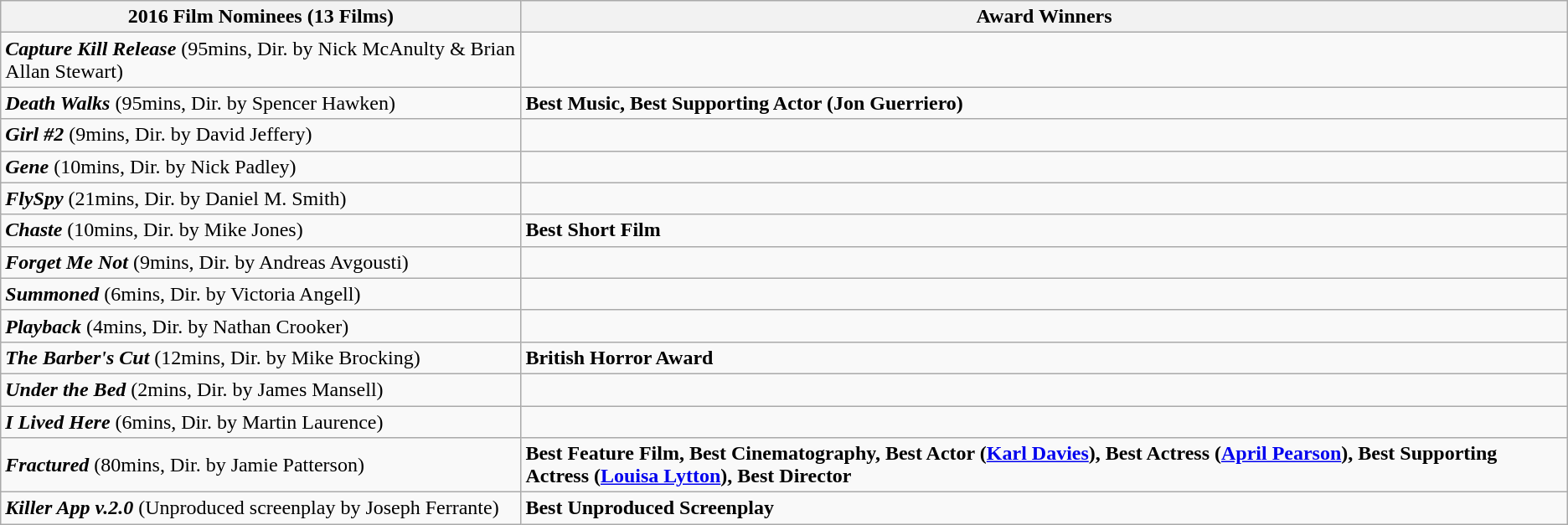<table class="wikitable mw-collapsible mw-collapsed">
<tr>
<th>2016 Film Nominees (13 Films)</th>
<th>Award Winners</th>
</tr>
<tr>
<td><strong><em>Capture Kill Release</em></strong> (95mins, Dir. by Nick McAnulty & Brian Allan Stewart)</td>
<td></td>
</tr>
<tr>
<td><strong><em>Death Walks</em></strong> (95mins, Dir. by Spencer Hawken)</td>
<td><strong>Best Music, Best Supporting Actor (Jon Guerriero)</strong></td>
</tr>
<tr>
<td><strong><em>Girl #2</em></strong> (9mins, Dir. by David Jeffery)</td>
<td></td>
</tr>
<tr>
<td><strong><em>Gene</em></strong> (10mins, Dir. by Nick Padley)</td>
<td></td>
</tr>
<tr>
<td><strong><em>FlySpy</em></strong> (21mins, Dir. by Daniel M. Smith)</td>
<td></td>
</tr>
<tr>
<td><strong><em>Chaste</em></strong> (10mins, Dir. by Mike Jones)</td>
<td><strong>Best Short Film</strong></td>
</tr>
<tr>
<td><strong><em>Forget Me Not</em></strong> (9mins, Dir. by Andreas Avgousti)</td>
<td></td>
</tr>
<tr>
<td><strong><em>Summoned</em></strong> (6mins, Dir. by Victoria Angell)</td>
<td></td>
</tr>
<tr>
<td><strong><em>Playback</em></strong> (4mins, Dir. by Nathan Crooker)</td>
<td></td>
</tr>
<tr>
<td><strong><em>The Barber's Cut</em></strong> (12mins, Dir. by Mike Brocking)</td>
<td><strong>British Horror Award</strong></td>
</tr>
<tr>
<td><strong><em>Under the Bed</em></strong> (2mins, Dir. by James Mansell)</td>
<td></td>
</tr>
<tr>
<td><strong><em>I Lived Here</em></strong> (6mins, Dir. by Martin Laurence)</td>
<td></td>
</tr>
<tr>
<td><strong><em>Fractured</em></strong> (80mins, Dir. by Jamie Patterson)</td>
<td><strong>Best Feature Film, Best Cinematography, Best Actor (<a href='#'>Karl Davies</a>), Best Actress (<a href='#'>April Pearson</a>), Best Supporting Actress (<a href='#'>Louisa Lytton</a>), Best Director</strong></td>
</tr>
<tr>
<td><strong><em>Killer App v.2.0</em></strong> (Unproduced screenplay by Joseph Ferrante)</td>
<td><strong>Best Unproduced Screenplay</strong></td>
</tr>
</table>
